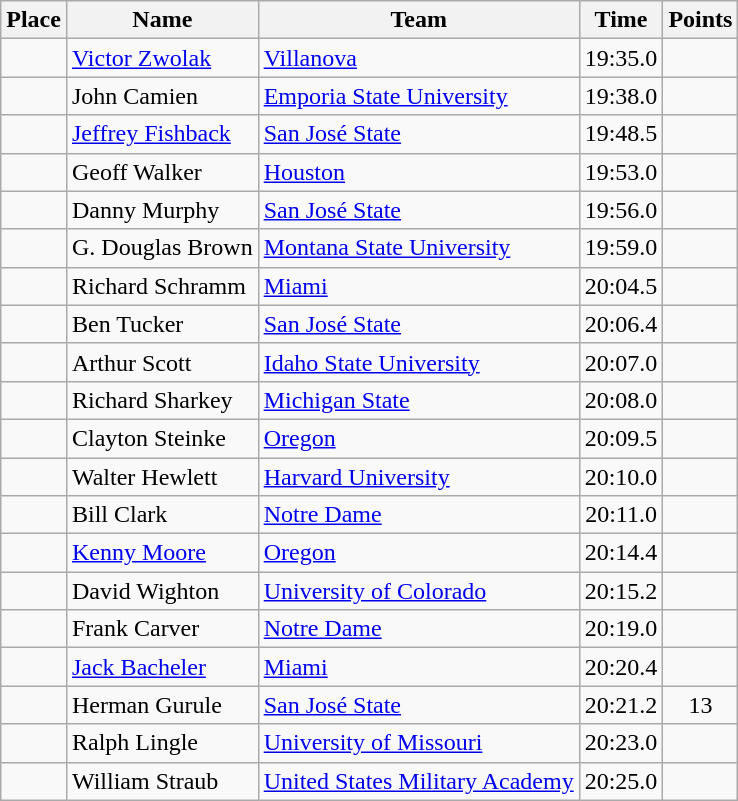<table class="wikitable sortable" style="text-align:center">
<tr>
<th>Place</th>
<th>Name</th>
<th>Team</th>
<th>Time</th>
<th>Points</th>
</tr>
<tr>
<td></td>
<td align=left><a href='#'>Victor Zwolak</a></td>
<td align=left><a href='#'>Villanova</a></td>
<td>19:35.0</td>
<td></td>
</tr>
<tr>
<td></td>
<td align=left>John Camien</td>
<td align=left><a href='#'>Emporia State University</a></td>
<td>19:38.0</td>
<td></td>
</tr>
<tr>
<td></td>
<td align=left><a href='#'>Jeffrey Fishback</a></td>
<td align=left><a href='#'>San José State</a></td>
<td>19:48.5</td>
<td></td>
</tr>
<tr>
<td></td>
<td align=left>Geoff Walker</td>
<td align=left><a href='#'>Houston</a></td>
<td>19:53.0</td>
<td></td>
</tr>
<tr>
<td></td>
<td align=left>Danny Murphy</td>
<td align=left><a href='#'>San José State</a></td>
<td>19:56.0</td>
<td></td>
</tr>
<tr>
<td></td>
<td align=left>G. Douglas Brown</td>
<td align=left><a href='#'>Montana State University</a></td>
<td>19:59.0</td>
<td></td>
</tr>
<tr>
<td></td>
<td align=left>Richard Schramm</td>
<td align=left><a href='#'>Miami</a></td>
<td>20:04.5</td>
<td></td>
</tr>
<tr>
<td></td>
<td align=left>Ben Tucker</td>
<td align=left><a href='#'>San José State</a></td>
<td>20:06.4</td>
<td></td>
</tr>
<tr>
<td></td>
<td align=left>Arthur Scott</td>
<td align=left><a href='#'>Idaho State University</a></td>
<td>20:07.0</td>
<td></td>
</tr>
<tr>
<td></td>
<td align=left>Richard Sharkey</td>
<td align=left><a href='#'>Michigan State</a></td>
<td>20:08.0</td>
<td></td>
</tr>
<tr>
<td></td>
<td align=left>Clayton Steinke</td>
<td align=left><a href='#'>Oregon</a></td>
<td>20:09.5</td>
<td></td>
</tr>
<tr>
<td></td>
<td align=left>Walter Hewlett</td>
<td align=left><a href='#'>Harvard University</a></td>
<td>20:10.0</td>
<td></td>
</tr>
<tr>
<td></td>
<td align=left>Bill Clark</td>
<td align=left><a href='#'>Notre Dame</a></td>
<td>20:11.0</td>
<td></td>
</tr>
<tr>
<td></td>
<td align=left><a href='#'>Kenny Moore</a></td>
<td align=left><a href='#'>Oregon</a></td>
<td>20:14.4</td>
<td></td>
</tr>
<tr>
<td></td>
<td align=left>David Wighton</td>
<td align=left><a href='#'>University of Colorado</a></td>
<td>20:15.2</td>
<td></td>
</tr>
<tr>
<td></td>
<td align=left>Frank Carver</td>
<td align=left><a href='#'>Notre Dame</a></td>
<td>20:19.0</td>
<td></td>
</tr>
<tr>
<td></td>
<td align=left><a href='#'>Jack Bacheler</a></td>
<td align=left><a href='#'>Miami</a></td>
<td>20:20.4</td>
<td></td>
</tr>
<tr>
<td></td>
<td align=left>Herman Gurule</td>
<td align=left><a href='#'>San José State</a></td>
<td>20:21.2</td>
<td>13</td>
</tr>
<tr>
<td></td>
<td align=left>Ralph Lingle</td>
<td align=left><a href='#'>University of Missouri</a></td>
<td>20:23.0</td>
<td></td>
</tr>
<tr>
<td></td>
<td align=left>William Straub</td>
<td align=left><a href='#'>United States Military Academy</a></td>
<td>20:25.0</td>
<td></td>
</tr>
</table>
